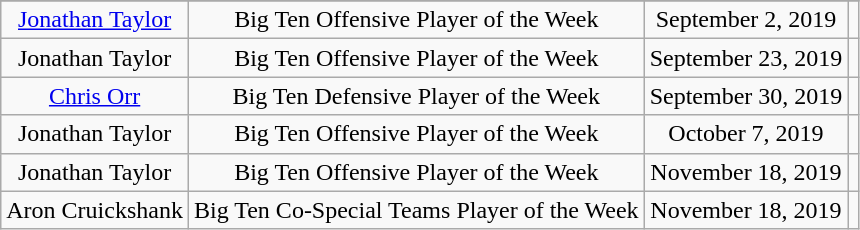<table class="wikitable sortable sortable" style="text-align: center">
<tr align=center>
</tr>
<tr>
<td><a href='#'>Jonathan Taylor</a></td>
<td>Big Ten Offensive Player of the Week</td>
<td>September 2, 2019</td>
<td></td>
</tr>
<tr>
<td>Jonathan Taylor</td>
<td>Big Ten Offensive Player of the Week</td>
<td>September 23, 2019</td>
<td></td>
</tr>
<tr>
<td><a href='#'>Chris Orr</a></td>
<td>Big Ten Defensive Player of the Week</td>
<td>September 30, 2019</td>
<td></td>
</tr>
<tr>
<td>Jonathan Taylor</td>
<td>Big Ten Offensive Player of the Week</td>
<td>October 7, 2019</td>
<td></td>
</tr>
<tr>
<td>Jonathan Taylor</td>
<td>Big Ten Offensive Player of the Week</td>
<td>November 18, 2019</td>
<td></td>
</tr>
<tr>
<td>Aron Cruickshank</td>
<td>Big Ten Co-Special Teams Player of the Week</td>
<td>November 18, 2019</td>
<td></td>
</tr>
</table>
